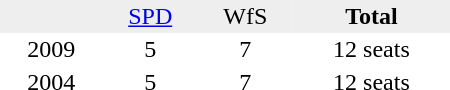<table border="0" cellpadding="2" cellspacing="0" width="300">
<tr bgcolor="#eeeeee" align="center">
<td></td>
<td><a href='#'>SPD</a></td>
<td>WfS</td>
<td><strong>Total</strong></td>
</tr>
<tr align="center">
<td>2009</td>
<td>5</td>
<td>7</td>
<td>12 seats</td>
</tr>
<tr align="center">
<td>2004</td>
<td>5</td>
<td>7</td>
<td>12 seats</td>
</tr>
</table>
